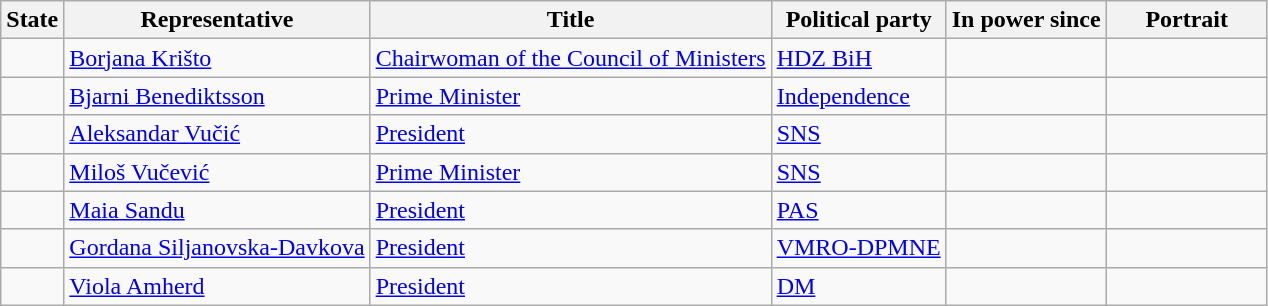<table class="wikitable sortable">
<tr>
<th align=left>State</th>
<th align=left>Representative</th>
<th align=left>Title</th>
<th align=left>Political party</th>
<th align=left>In power since</th>
<th class="unsortable" style="width:100px;">Portrait</th>
</tr>
<tr>
<td></td>
<td><a href='#'>Borjana Krišto</a></td>
<td><a href='#'>Chairwoman of the Council of Ministers</a></td>
<td><a href='#'>HDZ BiH</a></td>
<td></td>
<td></td>
</tr>
<tr>
<td></td>
<td><a href='#'>Bjarni Benediktsson</a></td>
<td><a href='#'>Prime Minister</a></td>
<td><a href='#'>Independence</a></td>
<td></td>
<td></td>
</tr>
<tr>
<td></td>
<td><a href='#'>Aleksandar Vučić</a></td>
<td><a href='#'>President</a></td>
<td><a href='#'>SNS</a></td>
<td></td>
<td></td>
</tr>
<tr>
<td></td>
<td><a href='#'>Miloš Vučević</a></td>
<td><a href='#'>Prime Minister</a></td>
<td><a href='#'>SNS</a></td>
<td></td>
<td></td>
</tr>
<tr>
<td></td>
<td><a href='#'>Maia Sandu</a></td>
<td><a href='#'>President</a></td>
<td><a href='#'>PAS</a></td>
<td></td>
<td></td>
</tr>
<tr>
<td></td>
<td><a href='#'>Gordana Siljanovska-Davkova</a></td>
<td><a href='#'>President</a></td>
<td><a href='#'>VMRO-DPMNE</a></td>
<td></td>
<td></td>
</tr>
<tr>
<td></td>
<td><a href='#'>Viola Amherd</a></td>
<td><a href='#'>President</a></td>
<td><a href='#'>DM</a></td>
<td></td>
<td></td>
</tr>
</table>
